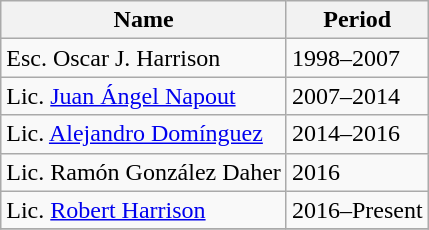<table class="wikitable">
<tr>
<th>Name</th>
<th>Period</th>
</tr>
<tr>
<td>Esc. Oscar J. Harrison</td>
<td>1998–2007</td>
</tr>
<tr>
<td>Lic. <a href='#'>Juan Ángel Napout</a></td>
<td>2007–2014</td>
</tr>
<tr>
<td>Lic. <a href='#'>Alejandro Domínguez</a></td>
<td>2014–2016</td>
</tr>
<tr>
<td>Lic. Ramón González Daher</td>
<td>2016</td>
</tr>
<tr>
<td>Lic. <a href='#'>Robert Harrison</a></td>
<td>2016–Present</td>
</tr>
<tr>
</tr>
</table>
